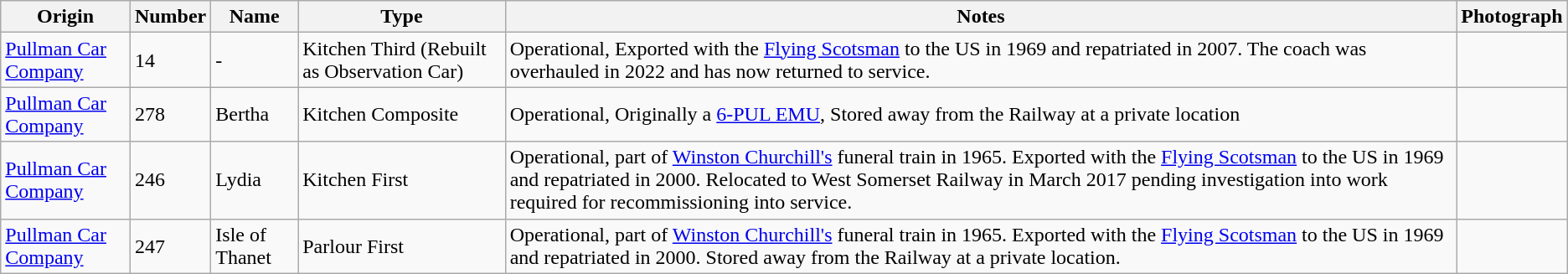<table class="wikitable">
<tr>
<th>Origin</th>
<th>Number</th>
<th>Name</th>
<th>Type</th>
<th>Notes</th>
<th>Photograph</th>
</tr>
<tr>
<td><a href='#'>Pullman Car Company</a></td>
<td>14</td>
<td>-</td>
<td>Kitchen Third (Rebuilt as Observation Car)</td>
<td>Operational, Exported with the <a href='#'>Flying Scotsman</a> to the US in 1969 and repatriated in 2007. The coach was overhauled in 2022 and has now returned to service.</td>
<td></td>
</tr>
<tr>
<td><a href='#'>Pullman Car Company</a></td>
<td>278</td>
<td>Bertha</td>
<td>Kitchen Composite</td>
<td>Operational, Originally a <a href='#'>6-PUL EMU</a>, Stored away from the Railway at a private location</td>
<td></td>
</tr>
<tr>
<td><a href='#'>Pullman Car Company</a></td>
<td>246</td>
<td>Lydia</td>
<td>Kitchen First</td>
<td>Operational, part of <a href='#'>Winston Churchill's</a> funeral train in 1965. Exported with the <a href='#'>Flying Scotsman</a> to the US in 1969 and repatriated in 2000. Relocated to West Somerset Railway in March 2017 pending investigation into work required for recommissioning into service.</td>
<td></td>
</tr>
<tr>
<td><a href='#'>Pullman Car Company</a></td>
<td>247</td>
<td>Isle of Thanet</td>
<td>Parlour First</td>
<td>Operational, part of <a href='#'>Winston Churchill's</a> funeral train in 1965. Exported with the <a href='#'>Flying Scotsman</a> to the US in 1969 and repatriated in 2000. Stored away from the Railway at a private location.</td>
<td></td>
</tr>
</table>
